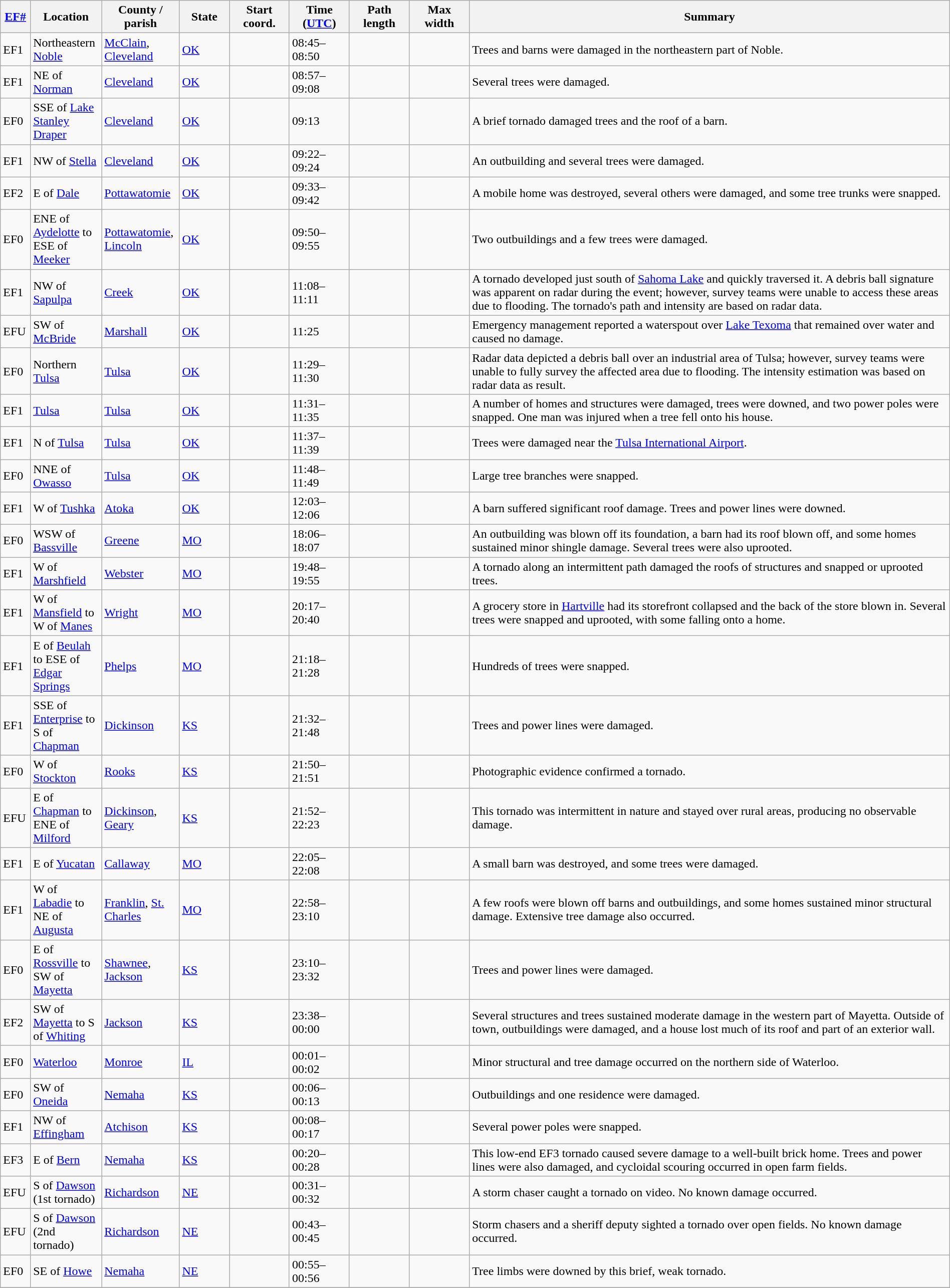<table class="wikitable sortable" style="width:100%;">
<tr>
<th scope="col" style="width:3%; text-align:center;"><a href='#'>EF#</a></th>
<th scope="col" style="width:7%; text-align:center;" class="unsortable">Location</th>
<th scope="col" style="width:6%; text-align:center;" class="unsortable">County / parish</th>
<th scope="col" style="width:5%; text-align:center;">State</th>
<th scope="col" style="width:6%; text-align:center;">Start coord.</th>
<th scope="col" style="width:6%; text-align:center;">Time (<a href='#'>UTC</a>)</th>
<th scope="col" style="width:6%; text-align:center;">Path length</th>
<th scope="col" style="width:6%; text-align:center;">Max width</th>
<th scope="col" class="unsortable" style="width:48%; text-align:center;">Summary</th>
</tr>
<tr>
<td bgcolor=>EF1</td>
<td>Northeastern <a href='#'>Noble</a></td>
<td><a href='#'>McClain</a>, <a href='#'>Cleveland</a></td>
<td><a href='#'>OK</a></td>
<td></td>
<td>08:45–08:50</td>
<td></td>
<td></td>
<td>Trees and barns were damaged in the northeastern part of Noble.</td>
</tr>
<tr>
<td bgcolor=>EF1</td>
<td>NE of <a href='#'>Norman</a></td>
<td><a href='#'>Cleveland</a></td>
<td><a href='#'>OK</a></td>
<td></td>
<td>08:57–09:08</td>
<td></td>
<td></td>
<td>Several trees were damaged.</td>
</tr>
<tr>
<td bgcolor=>EF0</td>
<td>SSE of <a href='#'>Lake Stanley Draper</a></td>
<td><a href='#'>Cleveland</a></td>
<td><a href='#'>OK</a></td>
<td></td>
<td>09:13</td>
<td></td>
<td></td>
<td>A brief tornado damaged trees and the roof of a barn.</td>
</tr>
<tr>
<td bgcolor=>EF1</td>
<td>NW of <a href='#'>Stella</a></td>
<td><a href='#'>Cleveland</a></td>
<td><a href='#'>OK</a></td>
<td></td>
<td>09:22–09:24</td>
<td></td>
<td></td>
<td>An outbuilding and several trees were damaged.</td>
</tr>
<tr>
<td bgcolor=>EF2</td>
<td>E of <a href='#'>Dale</a></td>
<td><a href='#'>Pottawatomie</a></td>
<td><a href='#'>OK</a></td>
<td></td>
<td>09:33–09:42</td>
<td></td>
<td></td>
<td>A mobile home was destroyed, several others were damaged, and some tree trunks were snapped.</td>
</tr>
<tr>
<td bgcolor=>EF0</td>
<td>ENE of <a href='#'>Aydelotte</a> to ESE of <a href='#'>Meeker</a></td>
<td><a href='#'>Pottawatomie</a>, <a href='#'>Lincoln</a></td>
<td><a href='#'>OK</a></td>
<td></td>
<td>09:50–09:55</td>
<td></td>
<td></td>
<td>Two outbuildings and a few trees were damaged.</td>
</tr>
<tr>
<td bgcolor=>EF1</td>
<td>NW of <a href='#'>Sapulpa</a></td>
<td><a href='#'>Creek</a></td>
<td><a href='#'>OK</a></td>
<td></td>
<td>11:08–11:11</td>
<td></td>
<td></td>
<td>A tornado developed just south of <a href='#'>Sahoma Lake</a> and quickly traversed it. A debris ball signature was apparent on radar during the event; however, survey teams were unable to access these areas due to flooding. The tornado's path and intensity are based on radar data.</td>
</tr>
<tr>
<td bgcolor=>EFU</td>
<td>SW of <a href='#'>McBride</a></td>
<td><a href='#'>Marshall</a></td>
<td><a href='#'>OK</a></td>
<td></td>
<td>11:25</td>
<td></td>
<td></td>
<td>Emergency management reported a waterspout over <a href='#'>Lake Texoma</a> that remained over water and caused no damage.</td>
</tr>
<tr>
<td bgcolor=>EF0</td>
<td>Northern <a href='#'>Tulsa</a></td>
<td><a href='#'>Tulsa</a></td>
<td><a href='#'>OK</a></td>
<td></td>
<td>11:29–11:30</td>
<td></td>
<td></td>
<td>Radar data depicted a debris ball over an industrial area of Tulsa; however, survey teams were unable to fully survey the affected area due to flooding. The intensity estimation was based on radar data as result.</td>
</tr>
<tr>
<td bgcolor=>EF1</td>
<td><a href='#'>Tulsa</a></td>
<td><a href='#'>Tulsa</a></td>
<td><a href='#'>OK</a></td>
<td></td>
<td>11:31–11:35</td>
<td></td>
<td></td>
<td>A number of homes and structures were damaged, trees were downed, and two power poles were snapped. One man was injured when a tree fell onto his house.</td>
</tr>
<tr>
<td bgcolor=>EF1</td>
<td>N of <a href='#'>Tulsa</a></td>
<td><a href='#'>Tulsa</a></td>
<td><a href='#'>OK</a></td>
<td></td>
<td>11:37–11:39</td>
<td></td>
<td></td>
<td>Trees were damaged near the <a href='#'>Tulsa International Airport</a>.</td>
</tr>
<tr>
<td bgcolor=>EF0</td>
<td>NNE of <a href='#'>Owasso</a></td>
<td><a href='#'>Tulsa</a></td>
<td><a href='#'>OK</a></td>
<td></td>
<td>11:48–11:49</td>
<td></td>
<td></td>
<td>Large tree branches were snapped.</td>
</tr>
<tr>
<td bgcolor=>EF1</td>
<td>W of <a href='#'>Tushka</a></td>
<td><a href='#'>Atoka</a></td>
<td><a href='#'>OK</a></td>
<td></td>
<td>12:03–12:06</td>
<td></td>
<td></td>
<td>A barn suffered significant roof damage. Trees and power lines were downed.</td>
</tr>
<tr>
<td bgcolor=>EF0</td>
<td>WSW of <a href='#'>Bassville</a></td>
<td><a href='#'>Greene</a></td>
<td><a href='#'>MO</a></td>
<td></td>
<td>18:06–18:07</td>
<td></td>
<td></td>
<td>An outbuilding was blown off its foundation, a barn had its roof blown off, and some homes sustained minor shingle damage. Several trees were also uprooted.</td>
</tr>
<tr>
<td bgcolor=>EF1</td>
<td>W of <a href='#'>Marshfield</a></td>
<td><a href='#'>Webster</a></td>
<td><a href='#'>MO</a></td>
<td></td>
<td>19:48–19:55</td>
<td></td>
<td></td>
<td>A tornado along an intermittent path damaged the roofs of structures and snapped or uprooted trees.</td>
</tr>
<tr>
<td bgcolor=>EF1</td>
<td>W of <a href='#'>Mansfield</a> to W of <a href='#'>Manes</a></td>
<td><a href='#'>Wright</a></td>
<td><a href='#'>MO</a></td>
<td></td>
<td>20:17–20:40</td>
<td></td>
<td></td>
<td>A grocery store in <a href='#'>Hartville</a> had its storefront collapsed and the back of the store blown in. Several trees were snapped and uprooted, with some falling onto a home.</td>
</tr>
<tr>
<td bgcolor=>EF1</td>
<td>E of <a href='#'>Beulah</a> to ESE of <a href='#'>Edgar Springs</a></td>
<td><a href='#'>Phelps</a></td>
<td><a href='#'>MO</a></td>
<td></td>
<td>21:18–21:28</td>
<td></td>
<td></td>
<td>Hundreds of trees were snapped.</td>
</tr>
<tr>
<td bgcolor=>EF1</td>
<td>SSE of <a href='#'>Enterprise</a> to S of <a href='#'>Chapman</a></td>
<td><a href='#'>Dickinson</a></td>
<td><a href='#'>KS</a></td>
<td></td>
<td>21:32–21:48</td>
<td></td>
<td></td>
<td>Trees and power lines were damaged.</td>
</tr>
<tr>
<td bgcolor=>EF0</td>
<td>W of <a href='#'>Stockton</a></td>
<td><a href='#'>Rooks</a></td>
<td><a href='#'>KS</a></td>
<td></td>
<td>21:50–21:51</td>
<td></td>
<td></td>
<td>Photographic evidence confirmed a tornado.</td>
</tr>
<tr>
<td bgcolor=>EFU</td>
<td>E of <a href='#'>Chapman</a> to ENE of <a href='#'>Milford</a></td>
<td><a href='#'>Dickinson</a>, <a href='#'>Geary</a></td>
<td><a href='#'>KS</a></td>
<td></td>
<td>21:52–22:23</td>
<td></td>
<td></td>
<td>This tornado was intermittent in nature and stayed over rural areas, producing no observable damage.</td>
</tr>
<tr>
<td bgcolor=>EF1</td>
<td>E of <a href='#'>Yucatan</a></td>
<td><a href='#'>Callaway</a></td>
<td><a href='#'>MO</a></td>
<td></td>
<td>22:05–22:08</td>
<td></td>
<td></td>
<td>A small barn was destroyed, and some trees were damaged.</td>
</tr>
<tr>
<td bgcolor=>EF1</td>
<td>W of <a href='#'>Labadie</a> to NE of <a href='#'>Augusta</a></td>
<td><a href='#'>Franklin</a>, <a href='#'>St. Charles</a></td>
<td><a href='#'>MO</a></td>
<td></td>
<td>22:58–23:10</td>
<td></td>
<td></td>
<td>A few roofs were blown off barns and outbuildings, and some homes sustained minor structural damage. Extensive tree damage also occurred.</td>
</tr>
<tr>
<td bgcolor=>EF0</td>
<td>E of <a href='#'>Rossville</a> to SW of <a href='#'>Mayetta</a></td>
<td><a href='#'>Shawnee</a>, <a href='#'>Jackson</a></td>
<td><a href='#'>KS</a></td>
<td></td>
<td>23:10–23:32</td>
<td></td>
<td></td>
<td>Trees and power lines were damaged.</td>
</tr>
<tr>
<td bgcolor=>EF2</td>
<td>SW of <a href='#'>Mayetta</a> to S of <a href='#'>Whiting</a></td>
<td><a href='#'>Jackson</a></td>
<td><a href='#'>KS</a></td>
<td></td>
<td>23:38–00:00</td>
<td></td>
<td></td>
<td>Several structures and trees sustained moderate damage in the western part of Mayetta. Outside of town, outbuildings were damaged, and a house lost much of its roof and part of an exterior wall.</td>
</tr>
<tr>
<td bgcolor=>EF0</td>
<td><a href='#'>Waterloo</a></td>
<td><a href='#'>Monroe</a></td>
<td><a href='#'>IL</a></td>
<td></td>
<td>00:01–00:02</td>
<td></td>
<td></td>
<td>Minor structural and tree damage occurred on the northern side of Waterloo.</td>
</tr>
<tr>
<td bgcolor=>EF0</td>
<td>SW of <a href='#'>Oneida</a></td>
<td><a href='#'>Nemaha</a></td>
<td><a href='#'>KS</a></td>
<td></td>
<td>00:06–00:13</td>
<td></td>
<td></td>
<td>Outbuildings and one residence were damaged.</td>
</tr>
<tr>
<td bgcolor=>EF1</td>
<td>NW of <a href='#'>Effingham</a></td>
<td><a href='#'>Atchison</a></td>
<td><a href='#'>KS</a></td>
<td></td>
<td>00:08–00:17</td>
<td></td>
<td></td>
<td>Several power poles were snapped.</td>
</tr>
<tr>
<td bgcolor=>EF3</td>
<td>E of <a href='#'>Bern</a></td>
<td><a href='#'>Nemaha</a></td>
<td><a href='#'>KS</a></td>
<td></td>
<td>00:20–00:28</td>
<td></td>
<td></td>
<td>This low-end EF3 tornado caused severe damage to a well-built brick home. Trees and power lines were also damaged, and cycloidal scouring occurred in open farm fields.</td>
</tr>
<tr>
<td bgcolor=>EFU</td>
<td>S of <a href='#'>Dawson</a> (1st tornado)</td>
<td><a href='#'>Richardson</a></td>
<td><a href='#'>NE</a></td>
<td></td>
<td>00:31–00:32</td>
<td></td>
<td></td>
<td>A storm chaser caught a tornado on video. No known damage occurred.</td>
</tr>
<tr>
<td bgcolor=>EFU</td>
<td>S of <a href='#'>Dawson</a> (2nd tornado)</td>
<td><a href='#'>Richardson</a></td>
<td><a href='#'>NE</a></td>
<td></td>
<td>00:43–00:45</td>
<td></td>
<td></td>
<td>Storm chasers and a sheriff deputy sighted a tornado over open fields. No known damage occurred.</td>
</tr>
<tr>
<td bgcolor=>EF0</td>
<td>SE of <a href='#'>Howe</a></td>
<td><a href='#'>Nemaha</a></td>
<td><a href='#'>NE</a></td>
<td></td>
<td>00:55–00:56</td>
<td></td>
<td></td>
<td>Tree limbs were downed by this brief, weak tornado.</td>
</tr>
<tr>
</tr>
</table>
